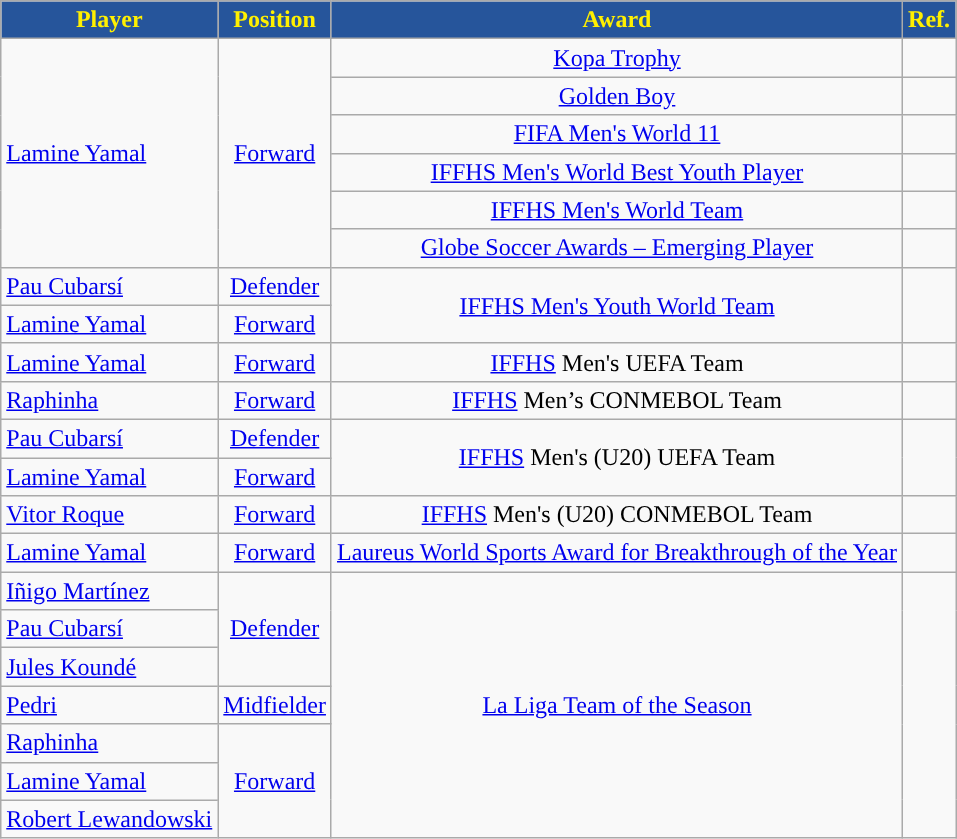<table class="wikitable">
<tr>
<th style="background:#26559B;color:#FFF000;">Player</th>
<th style="background:#26559B;color:#FFF000;">Position</th>
<th style="background:#26559B;color:#FFF000;">Award</th>
<th style="background:#26559B;color:#FFF000;">Ref.</th>
</tr>
<tr>
<td rowspan="6"> <a href='#'>Lamine Yamal</a></td>
<td style="text-align:center" rowspan="6"><a href='#'>Forward</a></td>
<td style="text-align:center"><a href='#'>Kopa Trophy</a></td>
<td style="text-align:center"></td>
</tr>
<tr>
<td style="text-align:center"><a href='#'>Golden Boy</a></td>
<td style="text-align:center"></td>
</tr>
<tr>
<td style="text-align:center"><a href='#'>FIFA Men's World 11</a></td>
<td style="text-align:center"></td>
</tr>
<tr>
<td style="text-align:center"><a href='#'>IFFHS Men's World Best Youth Player</a></td>
<td style="text-align:center"></td>
</tr>
<tr>
<td style="text-align:center"><a href='#'>IFFHS Men's World Team</a></td>
<td style="text-align:center"></td>
</tr>
<tr>
<td style="text-align:center"><a href='#'>Globe Soccer Awards – Emerging Player</a></td>
<td style="text-align:center"></td>
</tr>
<tr>
<td> <a href='#'>Pau Cubarsí</a></td>
<td style="text-align:center"><a href='#'>Defender</a></td>
<td rowspan="2" style="text-align:center"><a href='#'>IFFHS Men's Youth World Team</a></td>
<td rowspan="2" style="text-align:center"></td>
</tr>
<tr>
<td> <a href='#'>Lamine Yamal</a></td>
<td style="text-align:center"><a href='#'>Forward</a></td>
</tr>
<tr>
<td> <a href='#'>Lamine Yamal</a></td>
<td style="text-align:center"><a href='#'>Forward</a></td>
<td style="text-align:center"><a href='#'>IFFHS</a> Men's UEFA Team</td>
<td style="text-align:center"></td>
</tr>
<tr>
<td> <a href='#'>Raphinha</a></td>
<td style="text-align:center"><a href='#'>Forward</a></td>
<td style="text-align:center"><a href='#'>IFFHS</a> Men’s CONMEBOL Team</td>
<td style="text-align:center"></td>
</tr>
<tr>
<td> <a href='#'>Pau Cubarsí</a></td>
<td style="text-align:center"><a href='#'>Defender</a></td>
<td rowspan="2" style="text-align:center"><a href='#'>IFFHS</a> Men's (U20) UEFA Team</td>
<td rowspan="2" style="text-align:center"></td>
</tr>
<tr>
<td> <a href='#'>Lamine Yamal</a></td>
<td style="text-align:center"><a href='#'>Forward</a></td>
</tr>
<tr>
<td> <a href='#'>Vitor Roque</a></td>
<td style="text-align:center"><a href='#'>Forward</a></td>
<td style="text-align:center"><a href='#'>IFFHS</a> Men's (U20) CONMEBOL Team</td>
<td style="text-align:center"></td>
</tr>
<tr>
<td> <a href='#'>Lamine Yamal</a></td>
<td style="text-align:center"><a href='#'>Forward</a></td>
<td style="text-align:center"><a href='#'>Laureus World Sports Award for Breakthrough of the Year</a></td>
<td style="text-align:center"></td>
</tr>
<tr>
<td> <a href='#'>Iñigo Martínez</a></td>
<td rowspan="3" style="text-align:center"><a href='#'>Defender</a></td>
<td rowspan="7" style="text-align:center"><a href='#'>La Liga Team of the Season</a></td>
<td rowspan="7" style="text-align:center"></td>
</tr>
<tr>
<td> <a href='#'>Pau Cubarsí</a></td>
</tr>
<tr>
<td> <a href='#'>Jules Koundé</a></td>
</tr>
<tr>
<td> <a href='#'>Pedri</a></td>
<td style="text-align:center"><a href='#'>Midfielder</a></td>
</tr>
<tr>
<td> <a href='#'>Raphinha</a></td>
<td rowspan="3" style="text-align:center"><a href='#'>Forward</a></td>
</tr>
<tr>
<td> <a href='#'>Lamine Yamal</a></td>
</tr>
<tr>
<td> <a href='#'>Robert Lewandowski</a></td>
</tr>
</table>
